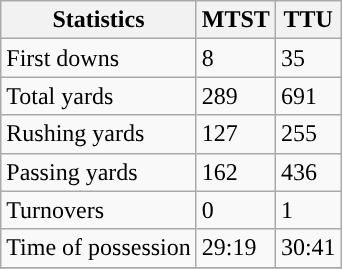<table class="wikitable">
<tr>
<th>Statistics</th>
<th>MTST</th>
<th>TTU</th>
</tr>
<tr>
<td>First downs</td>
<td>8</td>
<td>35</td>
</tr>
<tr>
<td>Total yards</td>
<td>289</td>
<td>691</td>
</tr>
<tr>
<td>Rushing yards</td>
<td>127</td>
<td>255</td>
</tr>
<tr>
<td>Passing yards</td>
<td>162</td>
<td>436</td>
</tr>
<tr>
<td>Turnovers</td>
<td>0</td>
<td>1</td>
</tr>
<tr>
<td>Time of possession</td>
<td>29:19</td>
<td>30:41</td>
</tr>
<tr>
</tr>
</table>
